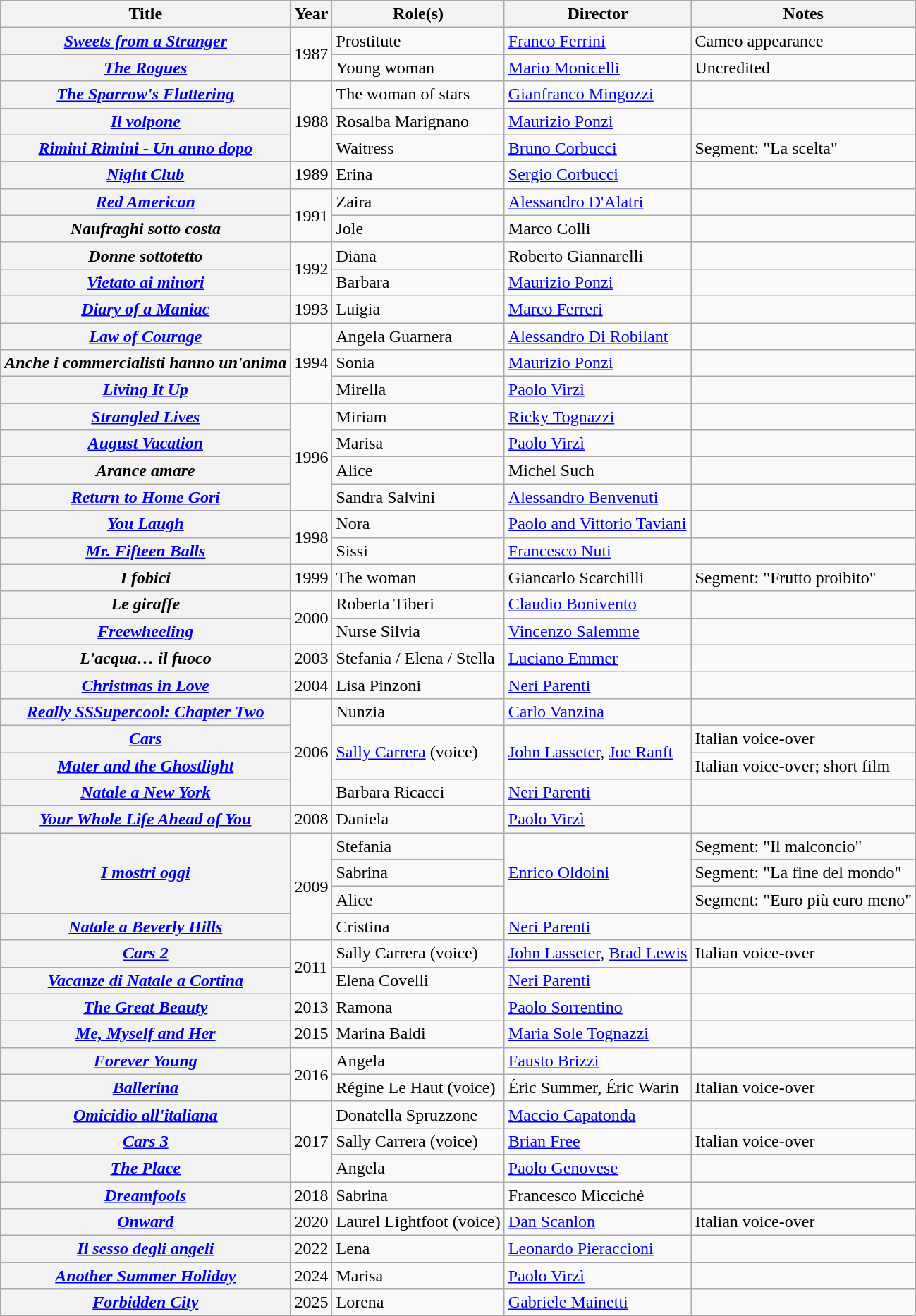<table class="wikitable plainrowheaders sortable">
<tr>
<th scope="col">Title</th>
<th scope="col">Year</th>
<th scope="col">Role(s)</th>
<th scope="col">Director</th>
<th scope="col" class="unsortable">Notes</th>
</tr>
<tr>
<th scope="row"><em><a href='#'>Sweets from a Stranger</a></em></th>
<td rowspan="2">1987</td>
<td>Prostitute</td>
<td><a href='#'>Franco Ferrini</a></td>
<td>Cameo appearance</td>
</tr>
<tr>
<th scope="row"><em><a href='#'>The Rogues</a></em></th>
<td>Young woman</td>
<td><a href='#'>Mario Monicelli</a></td>
<td>Uncredited</td>
</tr>
<tr>
<th scope="row"><em><a href='#'>The Sparrow's Fluttering</a></em></th>
<td rowspan="3">1988</td>
<td>The woman of stars</td>
<td><a href='#'>Gianfranco Mingozzi</a></td>
<td></td>
</tr>
<tr>
<th scope="row"><em><a href='#'>Il volpone</a></em></th>
<td>Rosalba Marignano</td>
<td><a href='#'>Maurizio Ponzi</a></td>
<td></td>
</tr>
<tr>
<th scope="row"><em><a href='#'>Rimini Rimini - Un anno dopo</a></em></th>
<td>Waitress</td>
<td><a href='#'>Bruno Corbucci</a></td>
<td>Segment: "La scelta"</td>
</tr>
<tr>
<th scope="row"><em><a href='#'>Night Club</a></em></th>
<td>1989</td>
<td>Erina</td>
<td><a href='#'>Sergio Corbucci</a></td>
<td></td>
</tr>
<tr>
<th scope="row"><em><a href='#'>Red American</a></em></th>
<td rowspan="2">1991</td>
<td>Zaira</td>
<td><a href='#'>Alessandro D'Alatri</a></td>
<td></td>
</tr>
<tr>
<th scope="row"><em>Naufraghi sotto costa</em></th>
<td>Jole</td>
<td>Marco Colli</td>
<td></td>
</tr>
<tr>
<th scope="row"><em>Donne sottotetto</em></th>
<td rowspan="2">1992</td>
<td>Diana</td>
<td>Roberto Giannarelli</td>
<td></td>
</tr>
<tr>
<th scope="row"><em><a href='#'>Vietato ai minori</a></em></th>
<td>Barbara</td>
<td><a href='#'>Maurizio Ponzi</a></td>
<td></td>
</tr>
<tr>
<th scope="row"><em><a href='#'>Diary of a Maniac</a></em></th>
<td>1993</td>
<td>Luigia</td>
<td><a href='#'>Marco Ferreri</a></td>
<td></td>
</tr>
<tr>
<th scope="row"><em><a href='#'>Law of Courage</a></em></th>
<td rowspan="3">1994</td>
<td>Angela Guarnera</td>
<td><a href='#'>Alessandro Di Robilant</a></td>
<td></td>
</tr>
<tr>
<th scope="row"><em>Anche i commercialisti hanno un'anima</em></th>
<td>Sonia</td>
<td><a href='#'>Maurizio Ponzi</a></td>
<td></td>
</tr>
<tr>
<th scope="row"><em><a href='#'>Living It Up</a></em></th>
<td>Mirella</td>
<td><a href='#'>Paolo Virzì</a></td>
<td></td>
</tr>
<tr>
<th scope="row"><em><a href='#'>Strangled Lives</a></em></th>
<td rowspan="4">1996</td>
<td>Miriam</td>
<td><a href='#'>Ricky Tognazzi</a></td>
<td></td>
</tr>
<tr>
<th scope="row"><em><a href='#'>August Vacation</a></em></th>
<td>Marisa</td>
<td><a href='#'>Paolo Virzì</a></td>
<td></td>
</tr>
<tr>
<th scope="row"><em>Arance amare</em></th>
<td>Alice</td>
<td>Michel Such</td>
<td></td>
</tr>
<tr>
<th scope="row"><em><a href='#'>Return to Home Gori</a></em></th>
<td>Sandra Salvini</td>
<td><a href='#'>Alessandro Benvenuti</a></td>
<td></td>
</tr>
<tr>
<th scope="row"><em><a href='#'>You Laugh</a></em></th>
<td rowspan="2">1998</td>
<td>Nora</td>
<td><a href='#'>Paolo and Vittorio Taviani</a></td>
<td></td>
</tr>
<tr>
<th scope="row"><em><a href='#'>Mr. Fifteen Balls</a></em></th>
<td>Sissi</td>
<td><a href='#'>Francesco Nuti</a></td>
<td></td>
</tr>
<tr>
<th scope="row"><em>I fobici</em></th>
<td>1999</td>
<td>The woman</td>
<td>Giancarlo Scarchilli</td>
<td>Segment: "Frutto proibito"</td>
</tr>
<tr>
<th scope="row"><em>Le giraffe</em></th>
<td rowspan="2">2000</td>
<td>Roberta Tiberi</td>
<td><a href='#'>Claudio Bonivento</a></td>
<td></td>
</tr>
<tr>
<th scope="row"><em><a href='#'>Freewheeling</a></em></th>
<td>Nurse Silvia</td>
<td><a href='#'>Vincenzo Salemme</a></td>
<td></td>
</tr>
<tr>
<th scope="row"><em>L'acqua… il fuoco</em></th>
<td>2003</td>
<td>Stefania / Elena / Stella</td>
<td><a href='#'>Luciano Emmer</a></td>
<td></td>
</tr>
<tr>
<th scope="row"><em><a href='#'>Christmas in Love</a></em></th>
<td>2004</td>
<td>Lisa Pinzoni</td>
<td><a href='#'>Neri Parenti</a></td>
<td></td>
</tr>
<tr>
<th scope="row"><em><a href='#'>Really SSSupercool: Chapter Two</a></em></th>
<td rowspan="4">2006</td>
<td>Nunzia</td>
<td><a href='#'>Carlo Vanzina</a></td>
<td></td>
</tr>
<tr>
<th scope="row"><em><a href='#'>Cars</a></em></th>
<td rowspan="2"><a href='#'>Sally Carrera</a> (voice)</td>
<td rowspan="2"><a href='#'>John Lasseter</a>, <a href='#'>Joe Ranft</a></td>
<td>Italian voice-over</td>
</tr>
<tr>
<th scope="row"><em><a href='#'>Mater and the Ghostlight</a></em></th>
<td>Italian voice-over; short film</td>
</tr>
<tr>
<th scope="row"><em><a href='#'>Natale a New York</a></em></th>
<td>Barbara Ricacci</td>
<td><a href='#'>Neri Parenti</a></td>
<td></td>
</tr>
<tr>
<th scope="row"><em><a href='#'>Your Whole Life Ahead of You</a></em></th>
<td>2008</td>
<td>Daniela</td>
<td><a href='#'>Paolo Virzì</a></td>
<td></td>
</tr>
<tr>
<th scope="row" rowspan="3"><em><a href='#'>I mostri oggi</a></em></th>
<td rowspan="4">2009</td>
<td>Stefania</td>
<td rowspan="3"><a href='#'>Enrico Oldoini</a></td>
<td>Segment: "Il malconcio"</td>
</tr>
<tr>
<td>Sabrina</td>
<td>Segment: "La fine del mondo"</td>
</tr>
<tr>
<td>Alice</td>
<td>Segment: "Euro più euro meno"</td>
</tr>
<tr>
<th scope="row"><em><a href='#'>Natale a Beverly Hills</a></em></th>
<td>Cristina</td>
<td><a href='#'>Neri Parenti</a></td>
<td></td>
</tr>
<tr>
<th scope="row"><em><a href='#'>Cars 2</a></em></th>
<td rowspan="2">2011</td>
<td>Sally Carrera (voice)</td>
<td><a href='#'>John Lasseter</a>, <a href='#'>Brad Lewis</a></td>
<td>Italian voice-over</td>
</tr>
<tr>
<th scope="row"><em><a href='#'>Vacanze di Natale a Cortina</a></em></th>
<td>Elena Covelli</td>
<td><a href='#'>Neri Parenti</a></td>
<td></td>
</tr>
<tr>
<th scope="row"><em><a href='#'>The Great Beauty</a></em></th>
<td>2013</td>
<td>Ramona</td>
<td><a href='#'>Paolo Sorrentino</a></td>
<td></td>
</tr>
<tr>
<th scope="row"><em><a href='#'>Me, Myself and Her</a></em></th>
<td>2015</td>
<td>Marina Baldi</td>
<td><a href='#'>Maria Sole Tognazzi</a></td>
<td></td>
</tr>
<tr>
<th scope="row"><em><a href='#'>Forever Young</a></em></th>
<td rowspan="2">2016</td>
<td>Angela</td>
<td><a href='#'>Fausto Brizzi</a></td>
<td></td>
</tr>
<tr>
<th scope="row"><em><a href='#'>Ballerina</a></em></th>
<td>Régine Le Haut (voice)</td>
<td>Éric Summer, Éric Warin</td>
<td>Italian voice-over</td>
</tr>
<tr>
<th scope="row"><em><a href='#'>Omicidio all'italiana</a></em></th>
<td rowspan="3">2017</td>
<td>Donatella Spruzzone</td>
<td><a href='#'>Maccio Capatonda</a></td>
<td></td>
</tr>
<tr>
<th scope="row"><em><a href='#'>Cars 3</a></em></th>
<td>Sally Carrera (voice)</td>
<td><a href='#'>Brian Free</a></td>
<td>Italian voice-over</td>
</tr>
<tr>
<th scope="row"><em><a href='#'>The Place</a></em></th>
<td>Angela</td>
<td><a href='#'>Paolo Genovese</a></td>
<td></td>
</tr>
<tr>
<th scope="row"><em><a href='#'>Dreamfools</a></em></th>
<td>2018</td>
<td>Sabrina</td>
<td>Francesco Miccichè</td>
<td></td>
</tr>
<tr>
<th scope="row"><em><a href='#'>Onward</a></em></th>
<td>2020</td>
<td>Laurel Lightfoot (voice)</td>
<td><a href='#'>Dan Scanlon</a></td>
<td>Italian voice-over</td>
</tr>
<tr>
<th scope="row"><em><a href='#'>Il sesso degli angeli</a></em></th>
<td>2022</td>
<td>Lena</td>
<td><a href='#'>Leonardo Pieraccioni</a></td>
<td></td>
</tr>
<tr>
<th scope="row"><em><a href='#'>Another Summer Holiday</a></em></th>
<td>2024</td>
<td>Marisa</td>
<td><a href='#'>Paolo Virzì</a></td>
<td></td>
</tr>
<tr>
<th scope="row"><em><a href='#'>Forbidden City</a></em></th>
<td>2025</td>
<td>Lorena</td>
<td><a href='#'>Gabriele Mainetti</a></td>
<td></td>
</tr>
</table>
